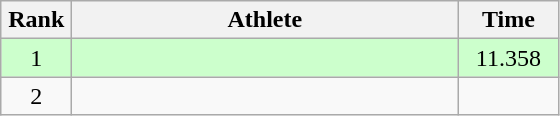<table class=wikitable style="text-align:center">
<tr>
<th width=40>Rank</th>
<th width=250>Athlete</th>
<th width=60>Time</th>
</tr>
<tr bgcolor=ccffcc>
<td>1</td>
<td align=left></td>
<td>11.358</td>
</tr>
<tr>
<td>2</td>
<td align=left></td>
<td></td>
</tr>
</table>
